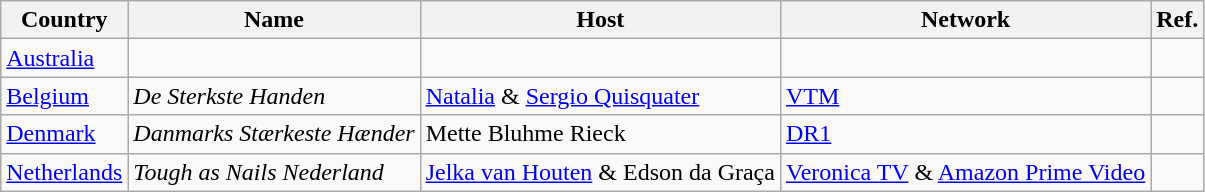<table class="wikitable">
<tr>
<th>Country</th>
<th>Name</th>
<th>Host</th>
<th>Network</th>
<th>Ref.</th>
</tr>
<tr>
<td><a href='#'>Australia</a></td>
<td></td>
<td></td>
<td></td>
<td></td>
</tr>
<tr>
<td><a href='#'>Belgium</a></td>
<td><em>De Sterkste Handen</em></td>
<td><a href='#'>Natalia</a> & <a href='#'>Sergio Quisquater</a></td>
<td><a href='#'>VTM</a></td>
<td></td>
</tr>
<tr>
<td><a href='#'>Denmark</a></td>
<td><em>Danmarks Stærkeste Hænder</em></td>
<td>Mette Bluhme Rieck</td>
<td><a href='#'>DR1</a></td>
<td></td>
</tr>
<tr>
<td><a href='#'>Netherlands</a></td>
<td><em>Tough as Nails Nederland</em></td>
<td><a href='#'>Jelka van Houten</a> & Edson da Graça</td>
<td><a href='#'>Veronica TV</a> & <a href='#'>Amazon Prime Video</a></td>
<td></td>
</tr>
</table>
